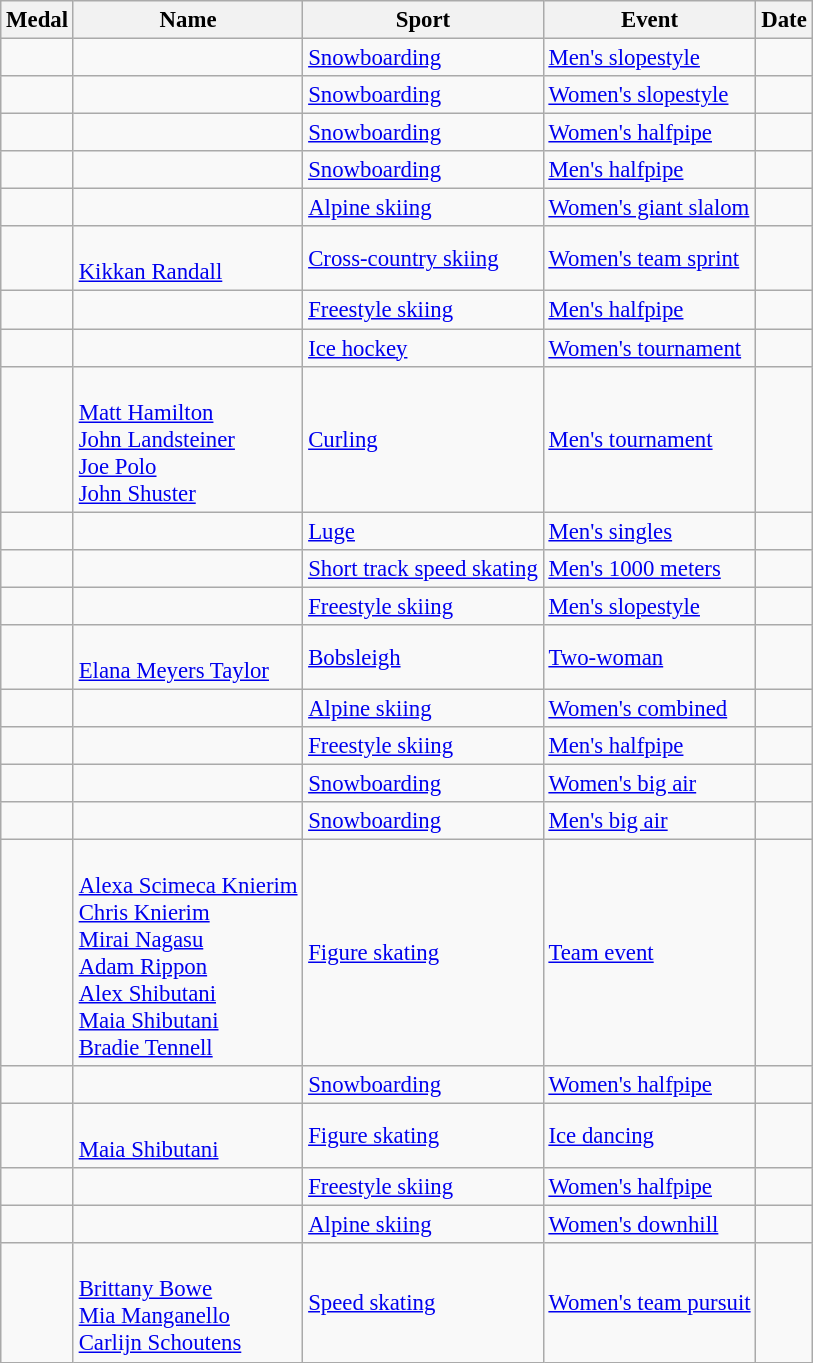<table class="wikitable sortable"  style="font-size:95%">
<tr>
<th>Medal</th>
<th>Name</th>
<th>Sport</th>
<th>Event</th>
<th>Date</th>
</tr>
<tr>
<td></td>
<td></td>
<td><a href='#'>Snowboarding</a></td>
<td><a href='#'>Men's slopestyle</a></td>
<td></td>
</tr>
<tr>
<td></td>
<td></td>
<td><a href='#'>Snowboarding</a></td>
<td><a href='#'>Women's slopestyle</a></td>
<td></td>
</tr>
<tr>
<td></td>
<td></td>
<td><a href='#'>Snowboarding</a></td>
<td><a href='#'>Women's halfpipe</a></td>
<td></td>
</tr>
<tr>
<td></td>
<td></td>
<td><a href='#'>Snowboarding</a></td>
<td><a href='#'>Men's halfpipe</a></td>
<td></td>
</tr>
<tr>
<td></td>
<td></td>
<td><a href='#'>Alpine skiing</a></td>
<td><a href='#'>Women's giant slalom</a></td>
<td></td>
</tr>
<tr>
<td></td>
<td><br><a href='#'>Kikkan Randall</a></td>
<td><a href='#'>Cross-country skiing</a></td>
<td><a href='#'>Women's team sprint</a></td>
<td></td>
</tr>
<tr>
<td></td>
<td></td>
<td><a href='#'>Freestyle skiing</a></td>
<td><a href='#'>Men's halfpipe</a></td>
<td></td>
</tr>
<tr>
<td></td>
<td><br></td>
<td><a href='#'>Ice hockey</a></td>
<td><a href='#'>Women's tournament</a></td>
<td></td>
</tr>
<tr>
<td></td>
<td><br><a href='#'>Matt Hamilton</a><br><a href='#'>John Landsteiner</a><br><a href='#'>Joe Polo</a><br><a href='#'>John Shuster</a></td>
<td><a href='#'>Curling</a></td>
<td><a href='#'>Men's tournament</a></td>
<td></td>
</tr>
<tr>
<td></td>
<td></td>
<td><a href='#'>Luge</a></td>
<td><a href='#'>Men's singles</a></td>
<td></td>
</tr>
<tr>
<td></td>
<td></td>
<td><a href='#'>Short track speed skating</a></td>
<td><a href='#'>Men's 1000 meters</a></td>
<td></td>
</tr>
<tr>
<td></td>
<td></td>
<td><a href='#'>Freestyle skiing</a></td>
<td><a href='#'>Men's slopestyle</a></td>
<td></td>
</tr>
<tr>
<td></td>
<td><br><a href='#'>Elana Meyers Taylor</a></td>
<td><a href='#'>Bobsleigh</a></td>
<td><a href='#'>Two-woman</a></td>
<td></td>
</tr>
<tr>
<td></td>
<td></td>
<td><a href='#'>Alpine skiing</a></td>
<td><a href='#'>Women's combined</a></td>
<td></td>
</tr>
<tr>
<td></td>
<td></td>
<td><a href='#'>Freestyle skiing</a></td>
<td><a href='#'>Men's halfpipe</a></td>
<td></td>
</tr>
<tr>
<td></td>
<td></td>
<td><a href='#'>Snowboarding</a></td>
<td><a href='#'>Women's big air</a></td>
<td></td>
</tr>
<tr>
<td></td>
<td></td>
<td><a href='#'>Snowboarding</a></td>
<td><a href='#'>Men's big air</a></td>
<td></td>
</tr>
<tr>
<td></td>
<td><br><a href='#'>Alexa Scimeca Knierim</a><br><a href='#'>Chris Knierim</a><br><a href='#'>Mirai Nagasu</a><br><a href='#'>Adam Rippon</a><br><a href='#'>Alex Shibutani</a><br><a href='#'>Maia Shibutani</a><br><a href='#'>Bradie Tennell</a></td>
<td><a href='#'>Figure skating</a></td>
<td><a href='#'>Team event</a></td>
<td></td>
</tr>
<tr>
<td></td>
<td></td>
<td><a href='#'>Snowboarding</a></td>
<td><a href='#'>Women's halfpipe</a></td>
<td></td>
</tr>
<tr>
<td></td>
<td><br><a href='#'>Maia Shibutani</a></td>
<td><a href='#'>Figure skating</a></td>
<td><a href='#'>Ice dancing</a></td>
<td></td>
</tr>
<tr>
<td></td>
<td></td>
<td><a href='#'>Freestyle skiing</a></td>
<td><a href='#'>Women's halfpipe</a></td>
<td></td>
</tr>
<tr>
<td></td>
<td></td>
<td><a href='#'>Alpine skiing</a></td>
<td><a href='#'>Women's downhill</a></td>
<td></td>
</tr>
<tr>
<td></td>
<td><br><a href='#'>Brittany Bowe</a><br><a href='#'>Mia Manganello</a><br><a href='#'>Carlijn Schoutens</a></td>
<td><a href='#'>Speed skating</a></td>
<td><a href='#'>Women's team pursuit</a></td>
<td></td>
</tr>
</table>
